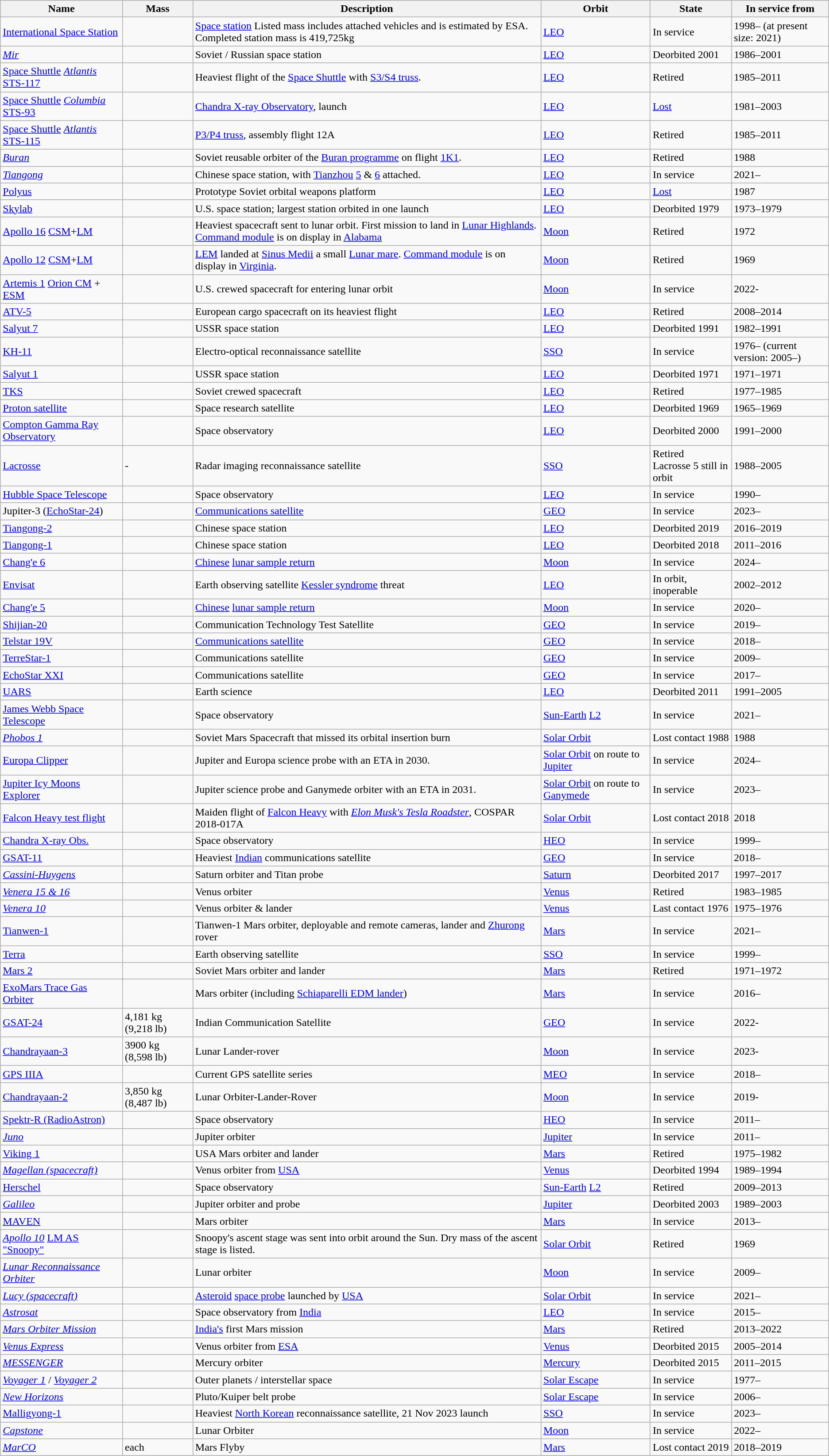<table class="wikitable sortable sticky-header">
<tr>
<th>Name</th>
<th>Mass</th>
<th>Description</th>
<th>Orbit</th>
<th>State</th>
<th>In service from</th>
</tr>
<tr>
<td><a href='#'>International Space Station</a></td>
<td></td>
<td><a href='#'>Space station</a>  Listed mass includes attached vehicles and is estimated by ESA.  Completed station mass is 419,725kg</td>
<td><a href='#'>LEO</a></td>
<td>In service</td>
<td>1998– (at present size: 2021)</td>
</tr>
<tr>
<td><em><a href='#'>Mir</a></em></td>
<td></td>
<td>Soviet / Russian space station</td>
<td><a href='#'>LEO</a></td>
<td>Deorbited 2001</td>
<td>1986–2001</td>
</tr>
<tr>
<td><a href='#'>Space Shuttle</a> <a href='#'><em>Atlantis</em></a> <a href='#'>STS-117</a></td>
<td></td>
<td>Heaviest flight of the <a href='#'>Space Shuttle</a> with <a href='#'>S3/S4 truss</a>.</td>
<td><a href='#'>LEO</a></td>
<td>Retired</td>
<td>1985–2011</td>
</tr>
<tr>
<td><a href='#'>Space Shuttle</a> <a href='#'><em>Columbia</em></a> <a href='#'>STS-93</a></td>
<td></td>
<td><a href='#'>Chandra X-ray Observatory</a>, launch</td>
<td><a href='#'>LEO</a></td>
<td><a href='#'>Lost</a></td>
<td>1981–2003</td>
</tr>
<tr>
<td><a href='#'>Space Shuttle</a> <a href='#'><em>Atlantis</em></a> <a href='#'>STS-115</a></td>
<td></td>
<td><a href='#'>P3/P4 truss</a>, assembly flight 12A</td>
<td><a href='#'>LEO</a></td>
<td>Retired</td>
<td>1985–2011</td>
</tr>
<tr>
<td><a href='#'><em>Buran</em></a></td>
<td></td>
<td>Soviet reusable orbiter of the <a href='#'>Buran programme</a> on flight <a href='#'>1K1</a>.</td>
<td><a href='#'>LEO</a></td>
<td>Retired</td>
<td>1988</td>
</tr>
<tr>
<td><em><a href='#'>Tiangong</a></em></td>
<td></td>
<td>Chinese space station, with  <a href='#'>Tianzhou</a> <a href='#'>5</a> & <a href='#'>6</a> attached.</td>
<td><a href='#'>LEO</a></td>
<td>In service</td>
<td>2021–</td>
</tr>
<tr>
<td><a href='#'>Polyus</a></td>
<td></td>
<td>Prototype Soviet orbital weapons platform</td>
<td><a href='#'>LEO</a></td>
<td><a href='#'>Lost</a></td>
<td>1987</td>
</tr>
<tr>
<td><a href='#'>Skylab</a></td>
<td></td>
<td>U.S. space station; largest station orbited in one launch</td>
<td><a href='#'>LEO</a></td>
<td>Deorbited 1979</td>
<td>1973–1979</td>
</tr>
<tr>
<td><a href='#'>Apollo 16</a> <a href='#'>CSM</a>+<a href='#'>LM</a></td>
<td></td>
<td>Heaviest spacecraft sent to lunar orbit.  First mission to land in <a href='#'>Lunar Highlands</a>.  <a href='#'>Command module</a> is on display in <a href='#'>Alabama</a></td>
<td><a href='#'>Moon</a></td>
<td>Retired</td>
<td>1972</td>
</tr>
<tr>
<td><a href='#'>Apollo 12</a> <a href='#'>CSM</a>+<a href='#'>LM</a></td>
<td></td>
<td><a href='#'>LEM</a> landed at <a href='#'>Sinus Medii</a> a small <a href='#'>Lunar mare</a>.  <a href='#'>Command module</a> is on display in <a href='#'>Virginia</a>.</td>
<td><a href='#'>Moon</a></td>
<td>Retired</td>
<td>1969</td>
</tr>
<tr>
<td><a href='#'>Artemis 1</a> <a href='#'>Orion CM</a> + <a href='#'>ESM</a></td>
<td></td>
<td>U.S. crewed spacecraft for entering lunar orbit</td>
<td><a href='#'>Moon</a></td>
<td>In service</td>
<td>2022-</td>
</tr>
<tr>
<td><a href='#'>ATV-5</a></td>
<td></td>
<td>European cargo spacecraft on its heaviest flight</td>
<td><a href='#'>LEO</a></td>
<td>Retired</td>
<td>2008–2014</td>
</tr>
<tr>
<td><a href='#'>Salyut 7</a></td>
<td></td>
<td>USSR space station</td>
<td><a href='#'>LEO</a></td>
<td>Deorbited 1991</td>
<td>1982–1991</td>
</tr>
<tr>
<td><a href='#'>KH-11</a></td>
<td></td>
<td>Electro-optical reconnaissance satellite</td>
<td><a href='#'>SSO</a></td>
<td>In service</td>
<td>1976– (current version: 2005–)</td>
</tr>
<tr>
<td><a href='#'>Salyut 1</a></td>
<td></td>
<td>USSR space station</td>
<td><a href='#'>LEO</a></td>
<td>Deorbited 1971</td>
<td>1971–1971</td>
</tr>
<tr>
<td><a href='#'>TKS</a></td>
<td></td>
<td>Soviet crewed spacecraft</td>
<td><a href='#'>LEO</a></td>
<td>Retired</td>
<td>1977–1985</td>
</tr>
<tr>
<td><a href='#'>Proton satellite</a></td>
<td></td>
<td>Space research satellite</td>
<td><a href='#'>LEO</a></td>
<td>Deorbited 1969</td>
<td>1965–1969</td>
</tr>
<tr>
<td><a href='#'>Compton Gamma Ray Observatory</a></td>
<td></td>
<td>Space observatory</td>
<td><a href='#'>LEO</a></td>
<td>Deorbited 2000</td>
<td>1991–2000</td>
</tr>
<tr>
<td><a href='#'>Lacrosse</a></td>
<td>-<br></td>
<td>Radar imaging reconnaissance satellite</td>
<td><a href='#'>SSO</a></td>
<td>Retired<br>Lacrosse 5 still in orbit</td>
<td>1988–2005</td>
</tr>
<tr>
<td><a href='#'>Hubble Space Telescope</a></td>
<td></td>
<td>Space observatory</td>
<td><a href='#'>LEO</a></td>
<td>In service</td>
<td>1990–</td>
</tr>
<tr>
<td>Jupiter-3 (<a href='#'>EchoStar-24</a>)</td>
<td></td>
<td><a href='#'>Communications satellite</a></td>
<td><a href='#'>GEO</a></td>
<td>In service</td>
<td>2023–</td>
</tr>
<tr>
<td><a href='#'>Tiangong-2</a></td>
<td></td>
<td>Chinese space station</td>
<td><a href='#'>LEO</a></td>
<td>Deorbited 2019</td>
<td>2016–2019</td>
</tr>
<tr>
<td><a href='#'>Tiangong-1</a></td>
<td></td>
<td>Chinese space station</td>
<td><a href='#'>LEO</a></td>
<td>Deorbited 2018</td>
<td>2011–2016</td>
</tr>
<tr>
<td><a href='#'>Chang'e 6</a></td>
<td></td>
<td><a href='#'>Chinese</a> <a href='#'>lunar sample return</a></td>
<td><a href='#'>Moon</a></td>
<td>In service</td>
<td>2024–</td>
</tr>
<tr>
<td><a href='#'>Envisat</a></td>
<td></td>
<td>Earth observing satellite  <a href='#'>Kessler syndrome</a> threat</td>
<td><a href='#'>LEO</a></td>
<td>In orbit, inoperable</td>
<td>2002–2012</td>
</tr>
<tr>
<td><a href='#'>Chang'e 5</a></td>
<td></td>
<td><a href='#'>Chinese</a> <a href='#'>lunar sample return</a></td>
<td><a href='#'>Moon</a></td>
<td>In service</td>
<td>2020–</td>
</tr>
<tr>
<td><a href='#'>Shijian-20</a></td>
<td></td>
<td>Communication Technology Test Satellite</td>
<td><a href='#'>GEO</a></td>
<td>In service</td>
<td>2019–</td>
</tr>
<tr>
<td><a href='#'>Telstar 19V</a></td>
<td></td>
<td><a href='#'>Communications satellite</a></td>
<td><a href='#'>GEO</a></td>
<td>In service</td>
<td>2018–</td>
</tr>
<tr>
<td><a href='#'>TerreStar-1</a></td>
<td></td>
<td>Communications satellite</td>
<td><a href='#'>GEO</a></td>
<td>In service</td>
<td>2009–</td>
</tr>
<tr>
<td><a href='#'>EchoStar XXI</a></td>
<td></td>
<td>Communications satellite</td>
<td><a href='#'>GEO</a></td>
<td>In service</td>
<td>2017–</td>
</tr>
<tr>
<td><a href='#'>UARS</a></td>
<td></td>
<td>Earth science</td>
<td><a href='#'>LEO</a></td>
<td>Deorbited 2011</td>
<td>1991–2005</td>
</tr>
<tr>
<td><a href='#'>James Webb Space Telescope</a></td>
<td></td>
<td>Space observatory</td>
<td><a href='#'>Sun-Earth</a> <a href='#'>L2</a></td>
<td>In service</td>
<td>2021–</td>
</tr>
<tr>
<td><em><a href='#'>Phobos 1</a></em></td>
<td></td>
<td>Soviet Mars Spacecraft that missed its orbital insertion burn</td>
<td><a href='#'>Solar Orbit</a></td>
<td>Lost contact 1988</td>
<td>1988</td>
</tr>
<tr>
<td><a href='#'>Europa Clipper</a></td>
<td></td>
<td>Jupiter and Europa science probe with an ETA in 2030.</td>
<td><a href='#'>Solar Orbit</a> on route to <a href='#'>Jupiter</a></td>
<td>In service</td>
<td>2024–</td>
</tr>
<tr>
<td><a href='#'>Jupiter Icy Moons Explorer</a></td>
<td></td>
<td>Jupiter science probe and Ganymede orbiter with an ETA in 2031.</td>
<td><a href='#'>Solar Orbit</a> on route to <a href='#'>Ganymede</a></td>
<td>In service</td>
<td>2023–</td>
</tr>
<tr>
<td><a href='#'>Falcon Heavy test flight</a></td>
<td></td>
<td>Maiden flight of <a href='#'>Falcon Heavy</a> with <em><a href='#'>Elon Musk's Tesla Roadster</a></em>, COSPAR 2018-017A</td>
<td><a href='#'>Solar Orbit</a></td>
<td>Lost contact 2018</td>
<td>2018</td>
</tr>
<tr>
<td><a href='#'>Chandra X-ray Obs.</a></td>
<td></td>
<td>Space observatory</td>
<td><a href='#'>HEO</a></td>
<td>In service</td>
<td>1999–</td>
</tr>
<tr>
<td><a href='#'>GSAT-11</a></td>
<td></td>
<td>Heaviest <a href='#'>Indian</a> communications satellite</td>
<td><a href='#'>GEO</a></td>
<td>In service</td>
<td>2018–</td>
</tr>
<tr>
<td><em><a href='#'>Cassini-Huygens</a></em></td>
<td></td>
<td>Saturn orbiter and Titan probe </td>
<td><a href='#'>Saturn</a></td>
<td>Deorbited 2017</td>
<td>1997–2017</td>
</tr>
<tr>
<td><em><a href='#'>Venera 15 & 16</a></em></td>
<td></td>
<td>Venus orbiter</td>
<td><a href='#'>Venus</a></td>
<td>Retired</td>
<td>1983–1985</td>
</tr>
<tr>
<td><em><a href='#'>Venera 10</a></em></td>
<td></td>
<td>Venus orbiter & lander</td>
<td><a href='#'>Venus</a></td>
<td>Last contact 1976</td>
<td>1975–1976</td>
</tr>
<tr>
<td><a href='#'>Tianwen-1</a></td>
<td></td>
<td>Tianwen-1 Mars orbiter, deployable and remote cameras, lander and <a href='#'>Zhurong</a> rover</td>
<td><a href='#'>Mars</a></td>
<td>In service</td>
<td>2021–</td>
</tr>
<tr>
<td><a href='#'>Terra</a></td>
<td></td>
<td>Earth observing satellite</td>
<td><a href='#'>SSO</a></td>
<td>In service</td>
<td>1999–</td>
</tr>
<tr>
<td><a href='#'>Mars 2</a></td>
<td></td>
<td>Soviet Mars orbiter and lander</td>
<td><a href='#'>Mars</a></td>
<td>Retired</td>
<td>1971–1972</td>
</tr>
<tr>
<td><a href='#'>ExoMars Trace Gas Orbiter</a></td>
<td></td>
<td>Mars orbiter (including <a href='#'>Schiaparelli EDM lander</a>)</td>
<td><a href='#'>Mars</a></td>
<td>In service</td>
<td>2016–</td>
</tr>
<tr>
<td><a href='#'>GSAT-24</a></td>
<td>4,181 kg (9,218 lb)</td>
<td>Indian Communication Satellite</td>
<td><a href='#'>GEO</a></td>
<td>In service</td>
<td>2022-</td>
</tr>
<tr>
<td><a href='#'>Chandrayaan-3</a></td>
<td>3900 kg (8,598 lb)</td>
<td>Lunar Lander-rover</td>
<td><a href='#'>Moon</a></td>
<td>In service</td>
<td>2023-</td>
</tr>
<tr>
<td><a href='#'>GPS IIIA</a></td>
<td></td>
<td>Current GPS satellite series</td>
<td><a href='#'>MEO</a></td>
<td>In service</td>
<td>2018–</td>
</tr>
<tr>
<td><a href='#'>Chandrayaan-2</a></td>
<td>3,850 kg (8,487 lb)</td>
<td>Lunar Orbiter-Lander-Rover</td>
<td><a href='#'>Moon</a></td>
<td>In service</td>
<td>2019-</td>
</tr>
<tr>
<td><a href='#'>Spektr-R (RadioAstron)</a></td>
<td></td>
<td>Space observatory</td>
<td><a href='#'>HEO</a></td>
<td>In service</td>
<td>2011–</td>
</tr>
<tr>
<td><em><a href='#'>Juno</a></em></td>
<td></td>
<td>Jupiter orbiter</td>
<td><a href='#'>Jupiter</a></td>
<td>In service</td>
<td>2011–</td>
</tr>
<tr>
<td><a href='#'>Viking 1</a></td>
<td></td>
<td>USA Mars orbiter and lander</td>
<td><a href='#'>Mars</a></td>
<td>Retired</td>
<td>1975–1982</td>
</tr>
<tr>
<td><em><a href='#'>Magellan (spacecraft)</a></em></td>
<td></td>
<td>Venus orbiter from <a href='#'>USA</a></td>
<td><a href='#'>Venus</a></td>
<td>Deorbited 1994</td>
<td>1989–1994</td>
</tr>
<tr>
<td><a href='#'>Herschel</a></td>
<td></td>
<td>Space observatory</td>
<td><a href='#'>Sun-Earth</a> <a href='#'>L2</a></td>
<td>Retired</td>
<td>2009–2013</td>
</tr>
<tr>
<td><em><a href='#'>Galileo</a></em></td>
<td></td>
<td>Jupiter orbiter and probe</td>
<td><a href='#'>Jupiter</a></td>
<td>Deorbited 2003</td>
<td>1989–2003</td>
</tr>
<tr>
<td><a href='#'>MAVEN</a></td>
<td></td>
<td>Mars orbiter</td>
<td><a href='#'>Mars</a></td>
<td>In service</td>
<td>2013–</td>
</tr>
<tr>
<td><em><a href='#'>Apollo 10</a></em> <a href='#'>LM AS</a> <a href='#'>"Snoopy"</a></td>
<td></td>
<td>Snoopy's ascent stage was sent into orbit around the Sun.  Dry mass of the ascent stage is listed.</td>
<td><a href='#'>Solar Orbit</a></td>
<td>Retired</td>
<td>1969</td>
</tr>
<tr>
<td><em><a href='#'>Lunar Reconnaissance Orbiter</a></em></td>
<td></td>
<td>Lunar orbiter</td>
<td><a href='#'>Moon</a></td>
<td>In service</td>
<td>2009–</td>
</tr>
<tr>
<td><em><a href='#'>Lucy (spacecraft)</a></em></td>
<td></td>
<td><a href='#'>Asteroid</a> <a href='#'>space probe</a> launched by <a href='#'>USA</a></td>
<td><a href='#'>Solar Orbit</a></td>
<td>In service</td>
<td>2021–</td>
</tr>
<tr>
<td><em><a href='#'>Astrosat</a></em></td>
<td><br></td>
<td>Space observatory from <a href='#'>India</a></td>
<td><a href='#'>LEO</a></td>
<td>In service</td>
<td>2015–</td>
</tr>
<tr>
<td><em><a href='#'>Mars Orbiter Mission</a></em></td>
<td></td>
<td><a href='#'>India's</a> first Mars mission</td>
<td><a href='#'>Mars</a></td>
<td>Retired</td>
<td>2013–2022</td>
</tr>
<tr>
<td><em><a href='#'>Venus Express</a></em></td>
<td></td>
<td>Venus orbiter from <a href='#'>ESA</a></td>
<td><a href='#'>Venus</a></td>
<td>Deorbited 2015</td>
<td>2005–2014</td>
</tr>
<tr>
<td><em><a href='#'>MESSENGER</a></em></td>
<td></td>
<td>Mercury orbiter</td>
<td><a href='#'>Mercury</a></td>
<td>Deorbited 2015</td>
<td>2011–2015</td>
</tr>
<tr>
<td><em><a href='#'>Voyager 1</a></em> / <em><a href='#'>Voyager 2</a></em></td>
<td></td>
<td>Outer planets / interstellar space</td>
<td><a href='#'>Solar Escape</a></td>
<td>In service</td>
<td>1977–</td>
</tr>
<tr>
<td><em><a href='#'>New Horizons</a></em></td>
<td></td>
<td>Pluto/Kuiper belt probe</td>
<td><a href='#'>Solar Escape</a></td>
<td>In service</td>
<td>2006–</td>
</tr>
<tr>
<td><a href='#'>Malligyong-1</a></td>
<td></td>
<td>Heaviest <a href='#'>North Korean</a> reconnaissance satellite, 21 Nov 2023 launch</td>
<td><a href='#'>SSO</a></td>
<td>In service</td>
<td>2023–</td>
</tr>
<tr>
<td><em><a href='#'>Capstone</a></em></td>
<td></td>
<td>Lunar Orbiter</td>
<td><a href='#'>Moon</a></td>
<td>In service</td>
<td>2022–</td>
</tr>
<tr>
<td><em><a href='#'>MarCO</a></em></td>
<td> each</td>
<td>Mars Flyby</td>
<td><a href='#'>Mars</a></td>
<td>Lost contact 2019</td>
<td>2018–2019</td>
</tr>
</table>
